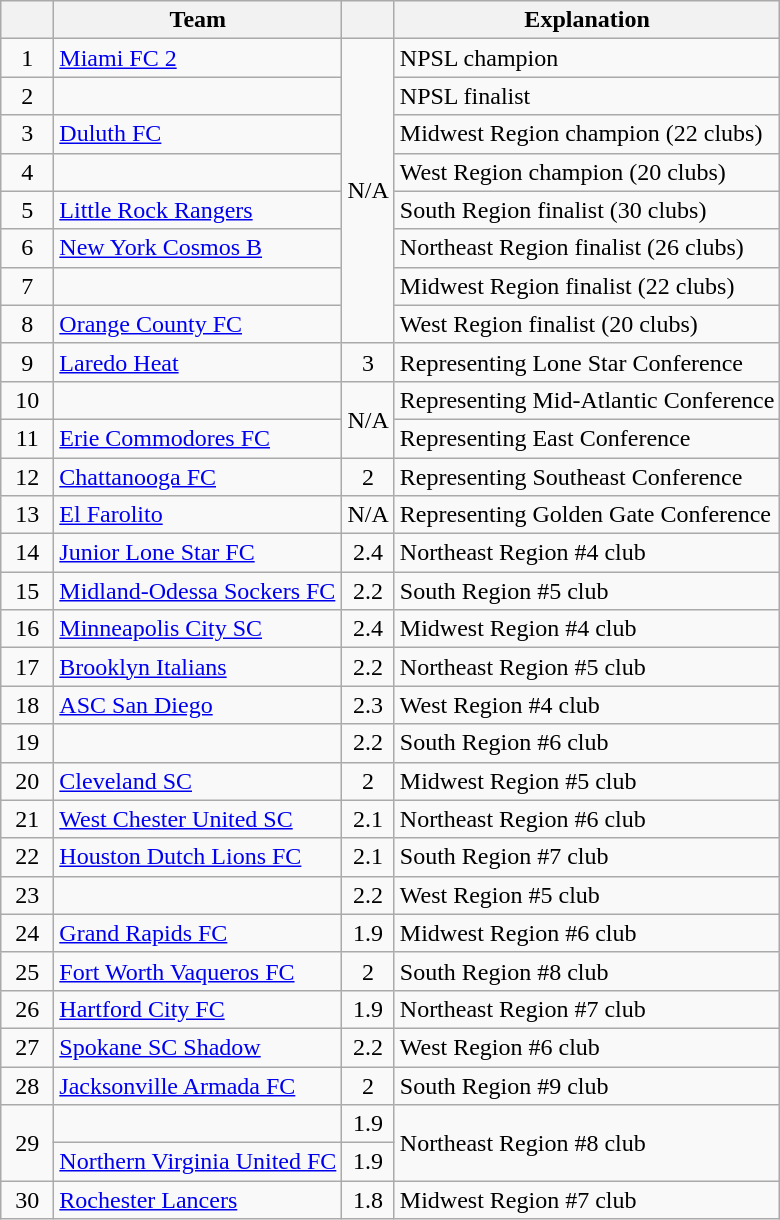<table class="wikitable sortable" border="1">
<tr>
<th width="28"></th>
<th>Team</th>
<th></th>
<th class=unsortable>Explanation</th>
</tr>
<tr>
<td align=center>1</td>
<td><a href='#'>Miami FC 2</a></td>
<td rowspan=8; align=center>N/A</td>
<td>NPSL champion</td>
</tr>
<tr>
<td align=center>2</td>
<td></td>
<td>NPSL finalist</td>
</tr>
<tr>
<td align=center>3</td>
<td><a href='#'>Duluth FC</a></td>
<td>Midwest Region champion (22 clubs)</td>
</tr>
<tr>
<td align=center>4</td>
<td></td>
<td>West Region champion (20 clubs)</td>
</tr>
<tr>
<td align=center>5</td>
<td><a href='#'>Little Rock Rangers</a></td>
<td>South Region finalist (30 clubs)</td>
</tr>
<tr>
<td align=center>6</td>
<td><a href='#'>New York Cosmos B</a></td>
<td>Northeast Region finalist (26 clubs)</td>
</tr>
<tr>
<td align=center>7</td>
<td></td>
<td>Midwest Region finalist (22 clubs)</td>
</tr>
<tr>
<td align=center>8</td>
<td><a href='#'>Orange County FC</a></td>
<td>West Region finalist (20 clubs)</td>
</tr>
<tr>
<td align=center>9</td>
<td><a href='#'>Laredo Heat</a></td>
<td align=center>3</td>
<td>Representing Lone Star Conference</td>
</tr>
<tr>
<td align=center>10</td>
<td></td>
<td rowspan=2; align=center>N/A</td>
<td>Representing Mid-Atlantic Conference</td>
</tr>
<tr>
<td align=center>11</td>
<td><a href='#'>Erie Commodores FC</a></td>
<td>Representing East Conference</td>
</tr>
<tr>
<td align=center>12</td>
<td><a href='#'>Chattanooga FC</a></td>
<td align=center>2</td>
<td>Representing Southeast Conference</td>
</tr>
<tr>
<td align=center>13</td>
<td><a href='#'>El Farolito</a></td>
<td align=center>N/A</td>
<td>Representing Golden Gate Conference</td>
</tr>
<tr>
<td align=center>14</td>
<td><a href='#'>Junior Lone Star FC</a></td>
<td align=center>2.4</td>
<td>Northeast Region #4 club</td>
</tr>
<tr>
<td align=center>15</td>
<td><a href='#'>Midland-Odessa Sockers FC</a></td>
<td align=center>2.2</td>
<td>South Region #5 club</td>
</tr>
<tr>
<td align=center>16</td>
<td><a href='#'>Minneapolis City SC</a></td>
<td align=center>2.4</td>
<td>Midwest Region #4 club</td>
</tr>
<tr>
<td align=center>17</td>
<td><a href='#'>Brooklyn Italians</a></td>
<td align=center>2.2</td>
<td>Northeast Region #5 club</td>
</tr>
<tr>
<td align=center>18</td>
<td><a href='#'>ASC San Diego</a></td>
<td align=center>2.3</td>
<td>West Region #4 club</td>
</tr>
<tr>
<td align=center>19</td>
<td></td>
<td align=center>2.2</td>
<td>South Region #6 club</td>
</tr>
<tr>
<td align=center>20</td>
<td><a href='#'>Cleveland SC</a></td>
<td align=center>2</td>
<td>Midwest Region #5 club</td>
</tr>
<tr>
<td align=center>21</td>
<td><a href='#'>West Chester United SC</a></td>
<td align=center>2.1</td>
<td>Northeast Region #6 club</td>
</tr>
<tr>
<td align=center>22</td>
<td><a href='#'>Houston Dutch Lions FC</a></td>
<td align=center>2.1</td>
<td>South Region #7 club</td>
</tr>
<tr>
<td align=center>23</td>
<td></td>
<td align=center>2.2</td>
<td>West Region #5 club</td>
</tr>
<tr>
<td align=center>24</td>
<td><a href='#'>Grand Rapids FC</a></td>
<td align=center>1.9</td>
<td>Midwest Region #6 club</td>
</tr>
<tr>
<td align=center>25</td>
<td><a href='#'>Fort Worth Vaqueros FC</a></td>
<td align=center>2</td>
<td>South Region #8 club</td>
</tr>
<tr>
<td align=center>26</td>
<td><a href='#'>Hartford City FC</a></td>
<td align=center>1.9</td>
<td>Northeast Region #7 club</td>
</tr>
<tr>
<td align=center>27</td>
<td><a href='#'>Spokane SC Shadow</a></td>
<td align=center>2.2</td>
<td>West Region #6 club</td>
</tr>
<tr>
<td align=center>28</td>
<td><a href='#'>Jacksonville Armada FC</a></td>
<td align=center>2</td>
<td>South Region #9 club</td>
</tr>
<tr>
<td align=center rowspan=2>29</td>
<td></td>
<td align=center>1.9</td>
<td rowspan=2>Northeast Region #8 club</td>
</tr>
<tr>
<td><a href='#'>Northern Virginia United FC</a></td>
<td align=center>1.9</td>
</tr>
<tr>
<td align=center>30</td>
<td><a href='#'>Rochester Lancers</a></td>
<td align=center>1.8</td>
<td>Midwest Region #7 club</td>
</tr>
</table>
